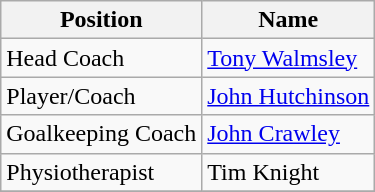<table class="wikitable">
<tr>
<th>Position</th>
<th>Name</th>
</tr>
<tr>
<td>Head Coach</td>
<td> <a href='#'>Tony Walmsley</a></td>
</tr>
<tr>
<td>Player/Coach</td>
<td> <a href='#'>John Hutchinson</a></td>
</tr>
<tr>
<td>Goalkeeping Coach</td>
<td> <a href='#'>John Crawley</a></td>
</tr>
<tr>
<td>Physiotherapist</td>
<td> Tim Knight</td>
</tr>
<tr>
</tr>
</table>
